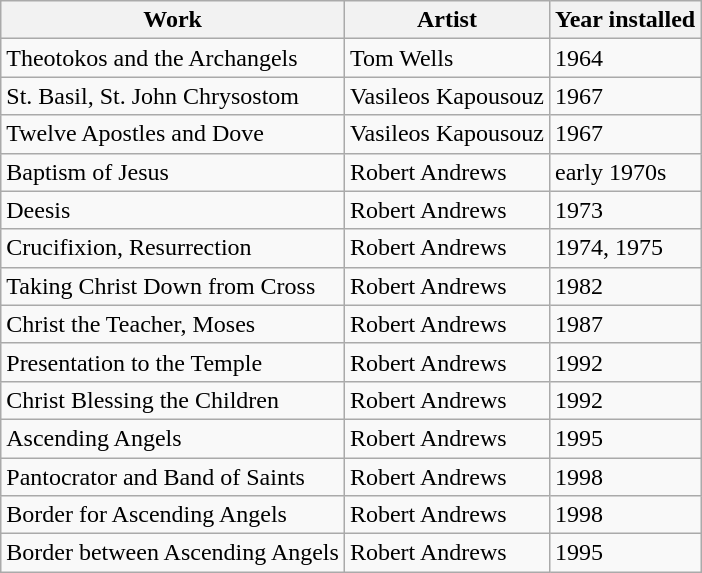<table class="wikitable">
<tr>
<th>Work</th>
<th>Artist</th>
<th>Year installed</th>
</tr>
<tr>
<td>Theotokos and the Archangels</td>
<td>Tom Wells</td>
<td>1964</td>
</tr>
<tr>
<td>St. Basil, St. John Chrysostom</td>
<td>Vasileos Kapousouz</td>
<td>1967</td>
</tr>
<tr>
<td>Twelve Apostles and Dove</td>
<td>Vasileos Kapousouz</td>
<td>1967</td>
</tr>
<tr>
<td>Baptism of Jesus</td>
<td>Robert Andrews</td>
<td>early 1970s</td>
</tr>
<tr>
<td>Deesis</td>
<td>Robert Andrews</td>
<td>1973</td>
</tr>
<tr>
<td>Crucifixion, Resurrection</td>
<td>Robert Andrews</td>
<td>1974, 1975</td>
</tr>
<tr>
<td>Taking Christ Down from Cross</td>
<td>Robert Andrews</td>
<td>1982</td>
</tr>
<tr>
<td>Christ the Teacher, Moses</td>
<td>Robert Andrews</td>
<td>1987</td>
</tr>
<tr>
<td>Presentation to the Temple</td>
<td>Robert Andrews</td>
<td>1992</td>
</tr>
<tr>
<td>Christ Blessing the Children</td>
<td>Robert Andrews</td>
<td>1992</td>
</tr>
<tr>
<td>Ascending Angels</td>
<td>Robert Andrews</td>
<td>1995</td>
</tr>
<tr>
<td>Pantocrator and Band of Saints</td>
<td>Robert Andrews</td>
<td>1998</td>
</tr>
<tr>
<td>Border for Ascending Angels</td>
<td>Robert Andrews</td>
<td>1998</td>
</tr>
<tr>
<td>Border between Ascending Angels</td>
<td>Robert Andrews</td>
<td>1995</td>
</tr>
</table>
